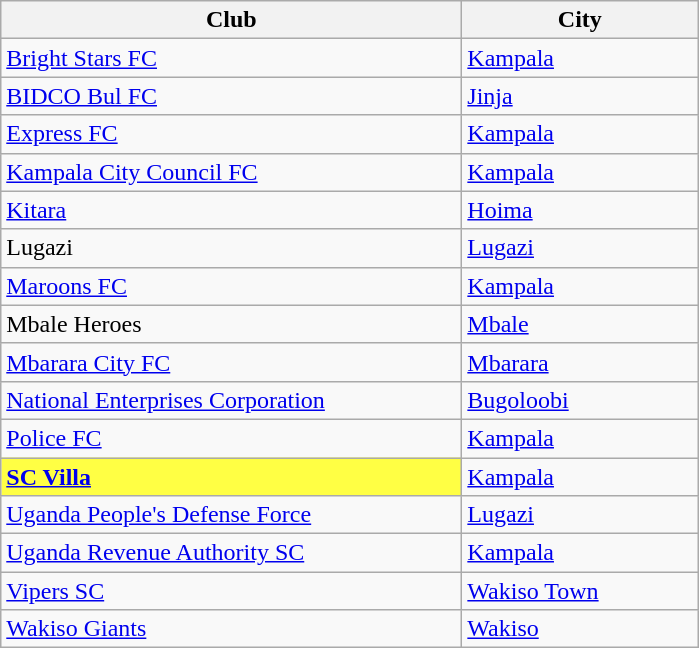<table class="wikitable sortable">
<tr>
<th width="300px">Club</th>
<th width="150px">City</th>
</tr>
<tr>
<td><a href='#'>Bright Stars FC</a></td>
<td><a href='#'>Kampala</a></td>
</tr>
<tr>
<td><a href='#'>BIDCO Bul FC</a></td>
<td><a href='#'>Jinja</a></td>
</tr>
<tr>
<td><a href='#'>Express FC</a></td>
<td><a href='#'>Kampala</a></td>
</tr>
<tr>
<td><a href='#'>Kampala City Council FC</a></td>
<td><a href='#'>Kampala</a></td>
</tr>
<tr>
<td><a href='#'>Kitara</a></td>
<td><a href='#'>Hoima</a></td>
</tr>
<tr>
<td>Lugazi</td>
<td><a href='#'>Lugazi</a></td>
</tr>
<tr>
<td><a href='#'>Maroons FC</a></td>
<td><a href='#'>Kampala</a></td>
</tr>
<tr>
<td>Mbale Heroes</td>
<td><a href='#'>Mbale</a></td>
</tr>
<tr>
<td><a href='#'>Mbarara City FC</a></td>
<td><a href='#'>Mbarara</a></td>
</tr>
<tr>
<td><a href='#'>National Enterprises Corporation</a></td>
<td><a href='#'>Bugoloobi</a></td>
</tr>
<tr>
<td><a href='#'>Police FC</a></td>
<td><a href='#'>Kampala</a></td>
</tr>
<tr>
<td bgcolor=#ffff44><strong><a href='#'>SC Villa</a></strong></td>
<td><a href='#'>Kampala</a></td>
</tr>
<tr>
<td><a href='#'>Uganda People's Defense Force</a></td>
<td><a href='#'>Lugazi</a></td>
</tr>
<tr>
<td><a href='#'>Uganda Revenue Authority SC</a></td>
<td><a href='#'>Kampala</a></td>
</tr>
<tr>
<td><a href='#'>Vipers SC</a></td>
<td><a href='#'>Wakiso Town</a></td>
</tr>
<tr>
<td><a href='#'>Wakiso Giants</a></td>
<td><a href='#'>Wakiso</a></td>
</tr>
</table>
